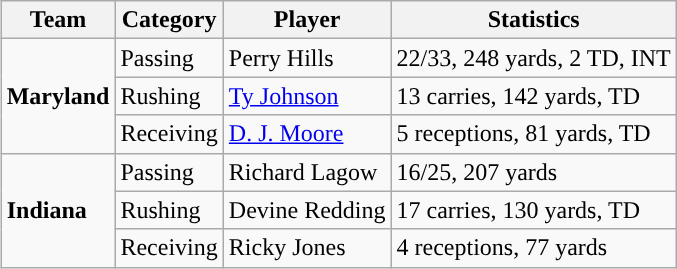<table class="wikitable" style="float: right;">
<tr>
<th>Team</th>
<th>Category</th>
<th>Player</th>
<th>Statistics</th>
</tr>
<tr>
<td rowspan=3><strong>Maryland</strong></td>
<td>Passing</td>
<td>Perry Hills</td>
<td>22/33, 248 yards, 2 TD, INT</td>
</tr>
<tr>
<td>Rushing</td>
<td><a href='#'>Ty Johnson</a></td>
<td>13 carries, 142 yards, TD</td>
</tr>
<tr>
<td>Receiving</td>
<td><a href='#'>D. J. Moore</a></td>
<td>5 receptions, 81 yards, TD</td>
</tr>
<tr>
<td rowspan=3><strong>Indiana</strong></td>
<td>Passing</td>
<td>Richard Lagow</td>
<td>16/25, 207 yards</td>
</tr>
<tr>
<td>Rushing</td>
<td>Devine Redding</td>
<td>17 carries, 130 yards, TD</td>
</tr>
<tr>
<td>Receiving</td>
<td>Ricky Jones</td>
<td>4 receptions, 77 yards</td>
</tr>
</table>
